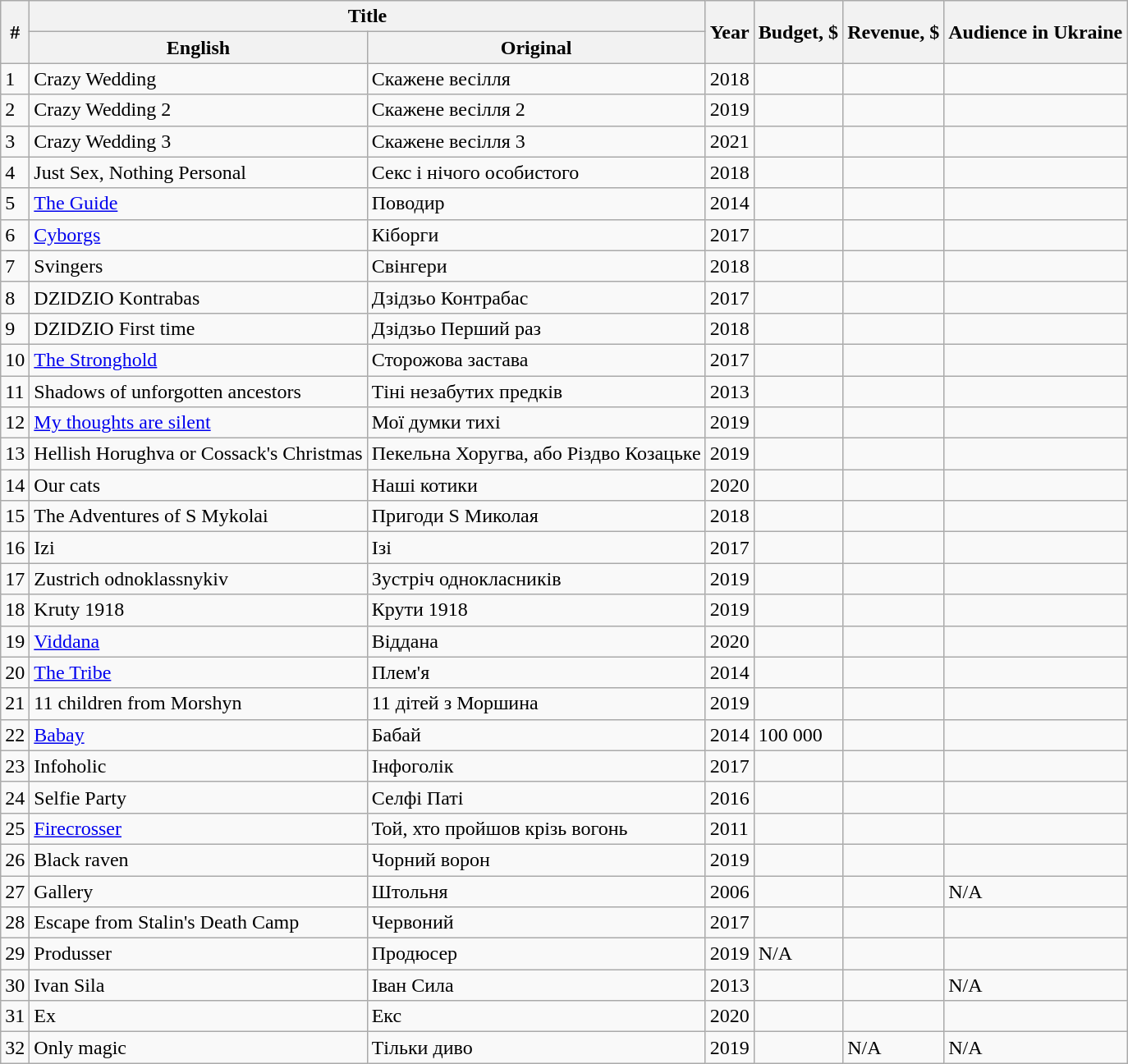<table class="sortable wikitable vatop">
<tr>
<th rowspan="2" scope="col">#</th>
<th colspan="2">Title</th>
<th rowspan="2" scope="col">Year</th>
<th rowspan="2">Budget, $</th>
<th rowspan="2">Revenue, $</th>
<th rowspan="2">Audience in Ukraine</th>
</tr>
<tr>
<th>English</th>
<th>Original</th>
</tr>
<tr>
<td>1</td>
<td>Crazy Wedding</td>
<td>Скажене весілля</td>
<td>2018</td>
<td></td>
<td></td>
<td></td>
</tr>
<tr>
<td>2</td>
<td>Crazy Wedding 2</td>
<td>Скажене весілля 2</td>
<td>2019</td>
<td></td>
<td></td>
<td></td>
</tr>
<tr>
<td>3</td>
<td>Crazy Wedding 3</td>
<td>Скажене весілля 3</td>
<td>2021</td>
<td></td>
<td></td>
<td></td>
</tr>
<tr>
<td>4</td>
<td>Just Sex, Nothing Personal</td>
<td>Секс і нічого особистого</td>
<td>2018</td>
<td></td>
<td></td>
<td></td>
</tr>
<tr>
<td>5</td>
<td><a href='#'>The Guide</a></td>
<td>Поводир</td>
<td>2014</td>
<td></td>
<td></td>
<td></td>
</tr>
<tr>
<td>6</td>
<td><a href='#'>Cyborgs</a></td>
<td>Кіборги</td>
<td>2017</td>
<td></td>
<td></td>
<td></td>
</tr>
<tr>
<td>7</td>
<td>Svingers</td>
<td>Свінгери</td>
<td>2018</td>
<td></td>
<td></td>
<td></td>
</tr>
<tr>
<td>8</td>
<td>DZIDZIO Kontrabas</td>
<td>Дзідзьо Контрабас</td>
<td>2017</td>
<td></td>
<td></td>
<td></td>
</tr>
<tr>
<td>9</td>
<td>DZIDZIO First time</td>
<td>Дзідзьо Перший раз</td>
<td>2018</td>
<td></td>
<td></td>
<td></td>
</tr>
<tr>
<td>10</td>
<td><a href='#'>The Stronghold</a></td>
<td>Сторожова застава</td>
<td>2017</td>
<td></td>
<td></td>
<td></td>
</tr>
<tr>
<td>11</td>
<td>Shadows of unforgotten ancestors</td>
<td>Тіні незабутих предків</td>
<td>2013</td>
<td></td>
<td></td>
<td></td>
</tr>
<tr>
<td>12</td>
<td><a href='#'>My thoughts are silent</a></td>
<td>Мої думки тихі</td>
<td>2019</td>
<td></td>
<td></td>
<td></td>
</tr>
<tr>
<td>13</td>
<td>Hellish Horughva or Cossack's Christmas</td>
<td>Пекельна Хоругва, або Різдво Козацьке</td>
<td>2019</td>
<td></td>
<td></td>
<td></td>
</tr>
<tr>
<td>14</td>
<td>Our cats</td>
<td>Наші котики</td>
<td>2020</td>
<td></td>
<td></td>
<td></td>
</tr>
<tr>
<td>15</td>
<td>The Adventures of S Mykolai</td>
<td>Пригоди S Миколая</td>
<td>2018</td>
<td></td>
<td></td>
<td></td>
</tr>
<tr>
<td>16</td>
<td>Izi</td>
<td>Ізі</td>
<td>2017</td>
<td></td>
<td></td>
<td></td>
</tr>
<tr>
<td>17</td>
<td>Zustrich odnoklassnykiv</td>
<td>Зустріч однокласників</td>
<td>2019</td>
<td></td>
<td></td>
<td></td>
</tr>
<tr>
<td>18</td>
<td>Kruty 1918</td>
<td>Крути 1918</td>
<td>2019</td>
<td></td>
<td></td>
<td></td>
</tr>
<tr>
<td>19</td>
<td><a href='#'>Viddana</a></td>
<td>Віддана</td>
<td>2020</td>
<td></td>
<td></td>
<td></td>
</tr>
<tr>
<td>20</td>
<td><a href='#'>The Tribe</a></td>
<td>Плем'я</td>
<td>2014</td>
<td></td>
<td></td>
<td></td>
</tr>
<tr>
<td>21</td>
<td>11 children from Morshyn</td>
<td>11 дітей з Моршина</td>
<td>2019</td>
<td></td>
<td></td>
<td></td>
</tr>
<tr>
<td>22</td>
<td><a href='#'>Babay</a></td>
<td>Бабай</td>
<td>2014</td>
<td>100 000</td>
<td></td>
<td></td>
</tr>
<tr>
<td>23</td>
<td>Infoholic</td>
<td>Інфоголік</td>
<td>2017</td>
<td></td>
<td></td>
<td></td>
</tr>
<tr>
<td>24</td>
<td>Selfie Party</td>
<td>Селфі Паті</td>
<td>2016</td>
<td></td>
<td></td>
<td></td>
</tr>
<tr>
<td>25</td>
<td><a href='#'>Firecrosser</a></td>
<td>Той, хто пройшов крізь вогонь</td>
<td>2011</td>
<td></td>
<td></td>
<td></td>
</tr>
<tr>
<td>26</td>
<td>Black raven</td>
<td>Чорний ворон</td>
<td>2019</td>
<td></td>
<td></td>
<td></td>
</tr>
<tr>
<td>27</td>
<td>Gallery</td>
<td>Штольня</td>
<td>2006</td>
<td></td>
<td></td>
<td>N/A</td>
</tr>
<tr>
<td>28</td>
<td>Escape from Stalin's Death Camp</td>
<td>Червоний</td>
<td>2017</td>
<td></td>
<td></td>
<td></td>
</tr>
<tr>
<td>29</td>
<td>Produsser</td>
<td>Продюсер</td>
<td>2019</td>
<td>N/A</td>
<td></td>
<td></td>
</tr>
<tr>
<td>30</td>
<td>Ivan Sila</td>
<td>Іван Сила</td>
<td>2013</td>
<td></td>
<td></td>
<td>N/A</td>
</tr>
<tr>
<td>31</td>
<td>Ex</td>
<td>Екс</td>
<td>2020</td>
<td></td>
<td></td>
<td></td>
</tr>
<tr>
<td>32</td>
<td>Only magic</td>
<td>Тільки диво</td>
<td>2019</td>
<td></td>
<td>N/A</td>
<td>N/A</td>
</tr>
</table>
